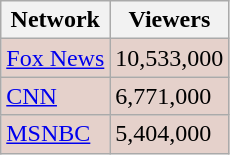<table class="wikitable">
<tr>
<th>Network</th>
<th>Viewers</th>
</tr>
<tr style="background:#e5d1cb">
<td><a href='#'>Fox News</a></td>
<td>10,533,000</td>
</tr>
<tr style="background:#e5d1cb">
<td><a href='#'>CNN</a></td>
<td>6,771,000</td>
</tr>
<tr style="background:#e5d1cb">
<td><a href='#'>MSNBC</a></td>
<td>5,404,000</td>
</tr>
</table>
